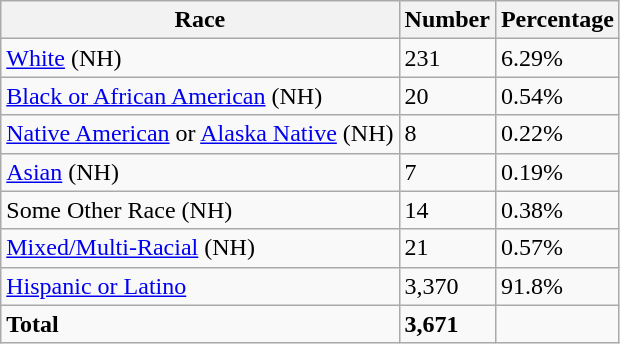<table class="wikitable">
<tr>
<th>Race</th>
<th>Number</th>
<th>Percentage</th>
</tr>
<tr>
<td><a href='#'>White</a> (NH)</td>
<td>231</td>
<td>6.29%</td>
</tr>
<tr>
<td><a href='#'>Black or African American</a> (NH)</td>
<td>20</td>
<td>0.54%</td>
</tr>
<tr>
<td><a href='#'>Native American</a> or <a href='#'>Alaska Native</a> (NH)</td>
<td>8</td>
<td>0.22%</td>
</tr>
<tr>
<td><a href='#'>Asian</a> (NH)</td>
<td>7</td>
<td>0.19%</td>
</tr>
<tr>
<td>Some Other Race (NH)</td>
<td>14</td>
<td>0.38%</td>
</tr>
<tr>
<td><a href='#'>Mixed/Multi-Racial</a> (NH)</td>
<td>21</td>
<td>0.57%</td>
</tr>
<tr>
<td><a href='#'>Hispanic or Latino</a></td>
<td>3,370</td>
<td>91.8%</td>
</tr>
<tr>
<td><strong>Total</strong></td>
<td><strong>3,671</strong></td>
<td></td>
</tr>
</table>
